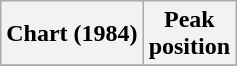<table class="wikitable">
<tr>
<th>Chart (1984)</th>
<th>Peak<br>position</th>
</tr>
<tr>
</tr>
</table>
